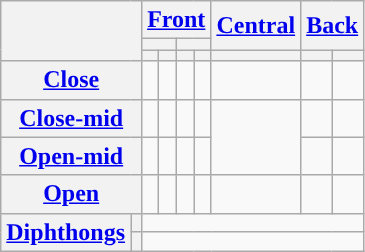<table class="wikitable" style="margin:aut">
<tr>
<th colspan="2" rowspan="3"></th>
<th colspan="4"><a href='#'>Front</a></th>
<th rowspan="2"><a href='#'>Central</a></th>
<th colspan="2" rowspan="2"><a href='#'>Back</a></th>
</tr>
<tr>
<th colspan="2"></th>
<th colspan="2"></th>
</tr>
<tr>
<th></th>
<th></th>
<th></th>
<th></th>
<th></th>
<th></th>
<th></th>
</tr>
<tr align="center">
<th colspan="2"><a href='#'>Close</a></th>
<td></td>
<td></td>
<td></td>
<td></td>
<td></td>
<td></td>
<td></td>
</tr>
<tr align="center">
<th colspan="2"><a href='#'>Close-mid</a></th>
<td></td>
<td></td>
<td></td>
<td></td>
<td rowspan="2"></td>
<td></td>
<td></td>
</tr>
<tr align=center>
<th colspan="2"><a href='#'>Open-mid</a></th>
<td></td>
<td></td>
<td></td>
<td></td>
<td></td>
<td></td>
</tr>
<tr align="center">
<th colspan="2"><a href='#'>Open</a></th>
<td></td>
<td></td>
<td></td>
<td></td>
<td></td>
<td></td>
<td></td>
</tr>
<tr align="center">
<th rowspan="2"><a href='#'>Diphthongs</a></th>
<th></th>
<td colspan="7"></td>
</tr>
<tr align="center">
<th></th>
<td colspan="7"></td>
</tr>
</table>
